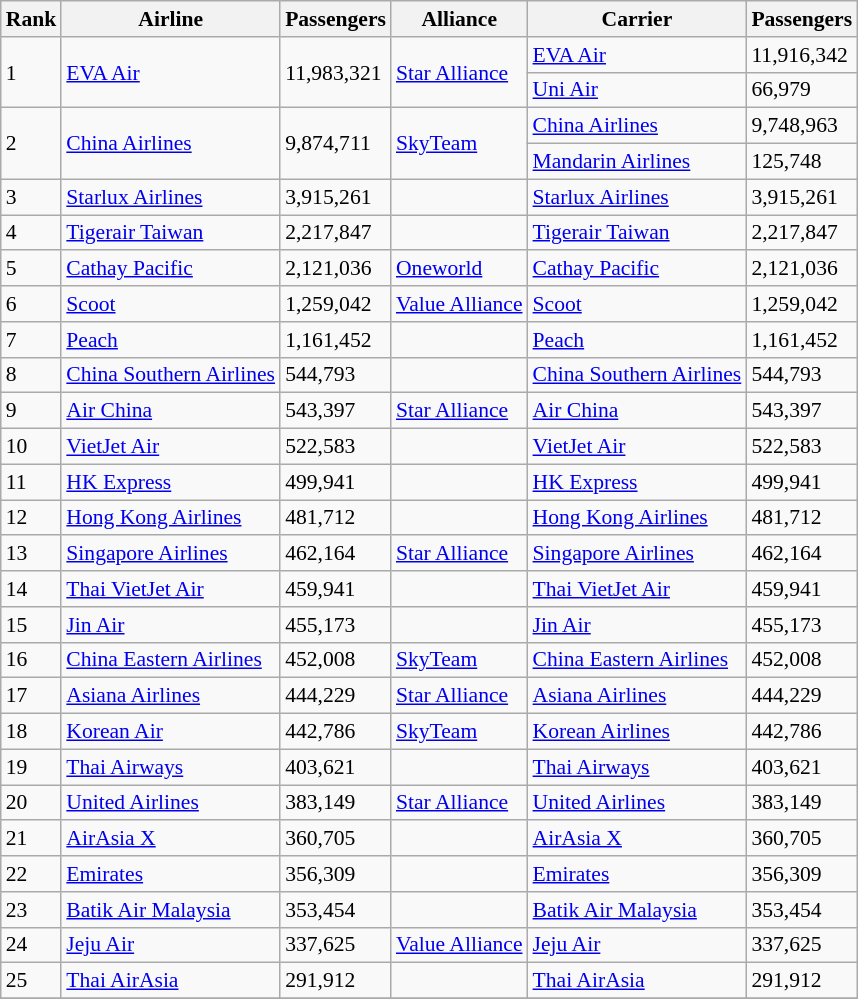<table class="wikitable sortable" style= "font-size: 90%;">
<tr>
<th>Rank</th>
<th>Airline</th>
<th>Passengers</th>
<th>Alliance</th>
<th>Carrier</th>
<th>Passengers</th>
</tr>
<tr>
<td rowspan="2">1</td>
<td rowspan="2"> <a href='#'>EVA Air</a></td>
<td rowspan="2">11,983,321</td>
<td rowspan="2"><a href='#'>Star Alliance</a></td>
<td><a href='#'>EVA Air</a></td>
<td>11,916,342</td>
</tr>
<tr>
<td><a href='#'>Uni Air</a></td>
<td>66,979</td>
</tr>
<tr>
<td rowspan="2">2</td>
<td rowspan="2"> <a href='#'>China Airlines</a></td>
<td rowspan="2">9,874,711</td>
<td rowspan="2"><a href='#'>SkyTeam</a></td>
<td><a href='#'>China Airlines</a></td>
<td>9,748,963</td>
</tr>
<tr>
<td><a href='#'>Mandarin Airlines</a></td>
<td>125,748</td>
</tr>
<tr>
<td>3</td>
<td> <a href='#'>Starlux Airlines</a></td>
<td>3,915,261</td>
<td></td>
<td><a href='#'>Starlux Airlines</a></td>
<td>3,915,261</td>
</tr>
<tr>
<td>4</td>
<td> <a href='#'>Tigerair Taiwan</a></td>
<td>2,217,847</td>
<td></td>
<td><a href='#'>Tigerair Taiwan</a></td>
<td>2,217,847</td>
</tr>
<tr>
<td>5</td>
<td> <a href='#'>Cathay Pacific</a></td>
<td>2,121,036</td>
<td><a href='#'>Oneworld</a></td>
<td><a href='#'>Cathay Pacific</a></td>
<td>2,121,036</td>
</tr>
<tr>
<td>6</td>
<td> <a href='#'>Scoot</a></td>
<td>1,259,042</td>
<td><a href='#'>Value Alliance</a></td>
<td><a href='#'>Scoot</a></td>
<td>1,259,042</td>
</tr>
<tr>
<td>7</td>
<td> <a href='#'>Peach</a></td>
<td>1,161,452</td>
<td></td>
<td><a href='#'>Peach</a></td>
<td>1,161,452</td>
</tr>
<tr>
<td>8</td>
<td> <a href='#'>China Southern Airlines</a></td>
<td>544,793</td>
<td></td>
<td><a href='#'>China Southern Airlines</a></td>
<td>544,793</td>
</tr>
<tr>
<td>9</td>
<td> <a href='#'>Air China</a></td>
<td>543,397</td>
<td><a href='#'>Star Alliance</a></td>
<td><a href='#'>Air China</a></td>
<td>543,397</td>
</tr>
<tr>
<td>10</td>
<td> <a href='#'>VietJet Air</a></td>
<td>522,583</td>
<td></td>
<td><a href='#'>VietJet Air</a></td>
<td>522,583</td>
</tr>
<tr>
<td>11</td>
<td> <a href='#'>HK Express</a></td>
<td>499,941</td>
<td></td>
<td><a href='#'>HK Express</a></td>
<td>499,941</td>
</tr>
<tr>
<td>12</td>
<td> <a href='#'>Hong Kong Airlines</a></td>
<td>481,712</td>
<td></td>
<td><a href='#'>Hong Kong Airlines</a></td>
<td>481,712</td>
</tr>
<tr>
<td>13</td>
<td> <a href='#'>Singapore Airlines</a></td>
<td>462,164</td>
<td><a href='#'>Star Alliance</a></td>
<td><a href='#'>Singapore Airlines</a></td>
<td>462,164</td>
</tr>
<tr>
<td>14</td>
<td> <a href='#'>Thai VietJet Air</a></td>
<td>459,941</td>
<td></td>
<td><a href='#'>Thai VietJet Air</a></td>
<td>459,941</td>
</tr>
<tr>
<td>15</td>
<td> <a href='#'>Jin Air</a></td>
<td>455,173</td>
<td></td>
<td><a href='#'>Jin Air</a></td>
<td>455,173</td>
</tr>
<tr>
<td>16</td>
<td> <a href='#'>China Eastern Airlines</a></td>
<td>452,008</td>
<td><a href='#'>SkyTeam</a></td>
<td><a href='#'>China Eastern Airlines</a></td>
<td>452,008</td>
</tr>
<tr>
<td>17</td>
<td> <a href='#'>Asiana Airlines</a></td>
<td>444,229</td>
<td><a href='#'>Star Alliance</a></td>
<td><a href='#'>Asiana Airlines</a></td>
<td>444,229</td>
</tr>
<tr>
<td>18</td>
<td> <a href='#'>Korean Air</a></td>
<td>442,786</td>
<td><a href='#'>SkyTeam</a></td>
<td><a href='#'>Korean Airlines</a></td>
<td>442,786</td>
</tr>
<tr>
<td>19</td>
<td> <a href='#'>Thai Airways</a></td>
<td>403,621</td>
<td></td>
<td><a href='#'>Thai Airways</a></td>
<td>403,621</td>
</tr>
<tr>
<td>20</td>
<td> <a href='#'>United Airlines</a></td>
<td>383,149</td>
<td><a href='#'>Star Alliance</a></td>
<td><a href='#'>United Airlines</a></td>
<td>383,149</td>
</tr>
<tr>
<td>21</td>
<td> <a href='#'>AirAsia X</a></td>
<td>360,705</td>
<td></td>
<td><a href='#'>AirAsia X</a></td>
<td>360,705</td>
</tr>
<tr>
<td>22</td>
<td> <a href='#'>Emirates</a></td>
<td>356,309</td>
<td></td>
<td><a href='#'>Emirates</a></td>
<td>356,309</td>
</tr>
<tr>
<td>23</td>
<td> <a href='#'>Batik Air Malaysia</a></td>
<td>353,454</td>
<td></td>
<td><a href='#'>Batik Air Malaysia</a></td>
<td>353,454</td>
</tr>
<tr>
<td>24</td>
<td> <a href='#'>Jeju Air</a></td>
<td>337,625</td>
<td><a href='#'>Value Alliance</a></td>
<td><a href='#'>Jeju Air</a></td>
<td>337,625</td>
</tr>
<tr>
<td>25</td>
<td> <a href='#'>Thai AirAsia</a></td>
<td>291,912</td>
<td></td>
<td><a href='#'>Thai AirAsia</a></td>
<td>291,912</td>
</tr>
<tr>
</tr>
</table>
